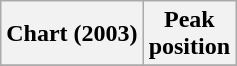<table class="wikitable plainrowheaders">
<tr>
<th>Chart (2003)</th>
<th>Peak<br>position</th>
</tr>
<tr>
</tr>
</table>
